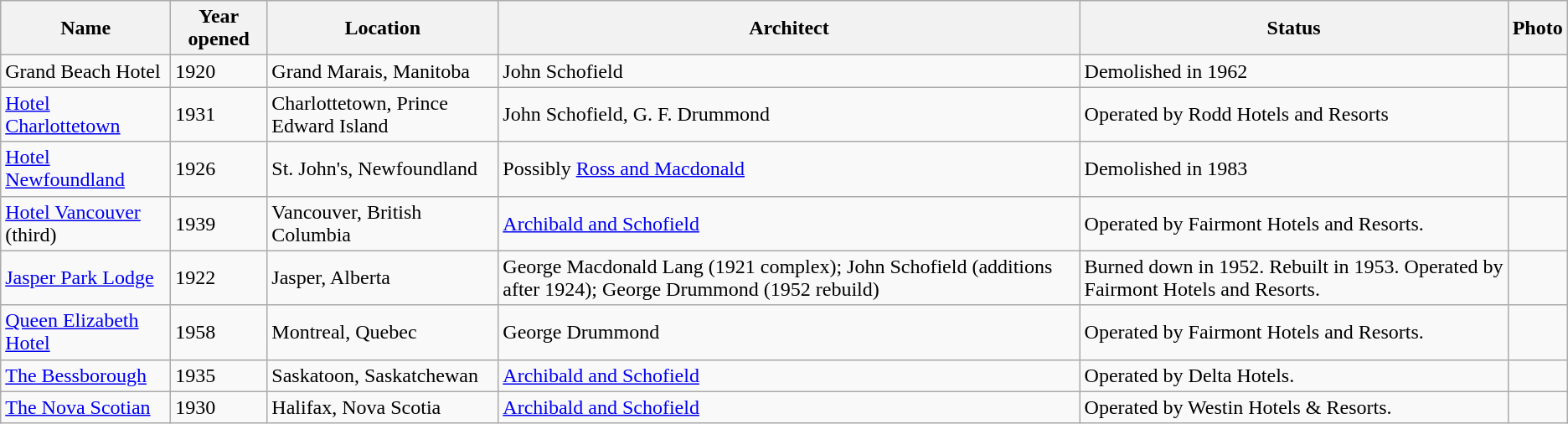<table class="wikitable">
<tr>
<th>Name</th>
<th>Year opened</th>
<th>Location</th>
<th>Architect</th>
<th class="unsortable">Status</th>
<th class="unsortable">Photo</th>
</tr>
<tr>
<td>Grand Beach Hotel</td>
<td>1920</td>
<td>Grand Marais, Manitoba</td>
<td>John Schofield</td>
<td>Demolished in 1962</td>
<td></td>
</tr>
<tr>
<td><a href='#'>Hotel Charlottetown</a></td>
<td>1931</td>
<td>Charlottetown, Prince Edward Island</td>
<td>John Schofield, G. F. Drummond</td>
<td>Operated by Rodd Hotels and Resorts</td>
<td></td>
</tr>
<tr>
<td><a href='#'>Hotel Newfoundland</a></td>
<td>1926</td>
<td>St. John's, Newfoundland</td>
<td>Possibly <a href='#'>Ross and Macdonald</a></td>
<td>Demolished in 1983</td>
<td></td>
</tr>
<tr>
<td><a href='#'>Hotel Vancouver</a> (third)</td>
<td>1939</td>
<td>Vancouver, British Columbia</td>
<td><a href='#'>Archibald and Schofield</a></td>
<td>Operated by Fairmont Hotels and Resorts.</td>
<td></td>
</tr>
<tr>
<td><a href='#'>Jasper Park Lodge</a></td>
<td>1922</td>
<td>Jasper, Alberta</td>
<td>George Macdonald Lang (1921 complex); John Schofield (additions after 1924); George Drummond (1952 rebuild)</td>
<td>Burned down in 1952. Rebuilt in 1953. Operated by Fairmont Hotels and Resorts.</td>
<td></td>
</tr>
<tr>
<td><a href='#'>Queen Elizabeth Hotel</a></td>
<td>1958</td>
<td>Montreal, Quebec</td>
<td>George Drummond</td>
<td>Operated by Fairmont Hotels and Resorts.</td>
<td></td>
</tr>
<tr>
<td><a href='#'>The Bessborough</a></td>
<td>1935</td>
<td>Saskatoon, Saskatchewan</td>
<td><a href='#'>Archibald and Schofield</a></td>
<td>Operated by Delta Hotels.</td>
<td></td>
</tr>
<tr>
<td><a href='#'>The Nova Scotian</a></td>
<td>1930</td>
<td>Halifax, Nova Scotia</td>
<td><a href='#'>Archibald and Schofield</a></td>
<td>Operated by Westin Hotels & Resorts.</td>
<td></td>
</tr>
</table>
